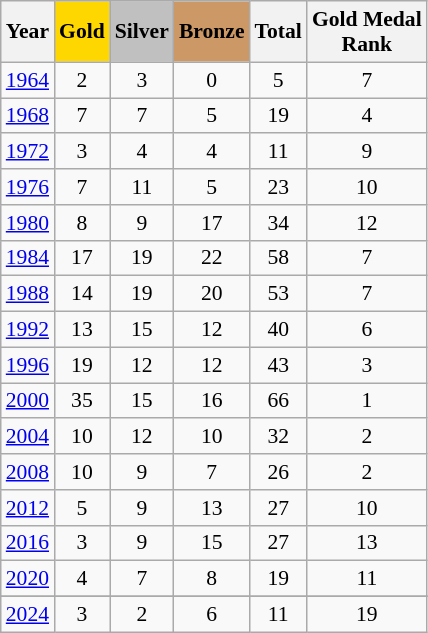<table class="wikitable sortable" style="text-align:center; font-size:90%;">
<tr>
<th scope=col>Year</th>
<th scope=col style=background-color:gold>Gold</th>
<th scope=col style=background-color:silver>Silver</th>
<th scope=col style=background-color:#CC9966>Bronze</th>
<th scope-col>Total</th>
<th scope-col>Gold Medal <br> Rank</th>
</tr>
<tr>
<td><a href='#'>1964</a></td>
<td>2</td>
<td>3</td>
<td>0</td>
<td>5</td>
<td>7</td>
</tr>
<tr>
<td><a href='#'>1968</a></td>
<td>7</td>
<td>7</td>
<td>5</td>
<td>19</td>
<td>4</td>
</tr>
<tr>
<td><a href='#'>1972</a></td>
<td>3</td>
<td>4</td>
<td>4</td>
<td>11</td>
<td>9</td>
</tr>
<tr>
<td><a href='#'>1976</a></td>
<td>7</td>
<td>11</td>
<td>5</td>
<td>23</td>
<td>10</td>
</tr>
<tr>
<td><a href='#'>1980</a></td>
<td>8</td>
<td>9</td>
<td>17</td>
<td>34</td>
<td>12</td>
</tr>
<tr>
<td><a href='#'>1984</a></td>
<td>17</td>
<td>19</td>
<td>22</td>
<td>58</td>
<td>7</td>
</tr>
<tr>
<td><a href='#'>1988</a></td>
<td>14</td>
<td>19</td>
<td>20</td>
<td>53</td>
<td>7</td>
</tr>
<tr>
<td><a href='#'>1992</a></td>
<td>13</td>
<td>15</td>
<td>12</td>
<td>40</td>
<td>6</td>
</tr>
<tr>
<td><a href='#'>1996</a></td>
<td>19</td>
<td>12</td>
<td>12</td>
<td>43</td>
<td>3</td>
</tr>
<tr>
<td><a href='#'>2000</a></td>
<td>35</td>
<td>15</td>
<td>16</td>
<td>66</td>
<td>1</td>
</tr>
<tr>
<td><a href='#'>2004</a></td>
<td>10</td>
<td>12</td>
<td>10</td>
<td>32</td>
<td>2</td>
</tr>
<tr>
<td><a href='#'>2008</a></td>
<td>10</td>
<td>9</td>
<td>7</td>
<td>26</td>
<td>2</td>
</tr>
<tr>
<td><a href='#'>2012</a></td>
<td>5</td>
<td>9</td>
<td>13</td>
<td>27</td>
<td>10</td>
</tr>
<tr>
<td><a href='#'>2016</a></td>
<td>3</td>
<td>9</td>
<td>15</td>
<td>27</td>
<td>13</td>
</tr>
<tr>
<td><a href='#'>2020</a></td>
<td>4</td>
<td>7</td>
<td>8</td>
<td>19</td>
<td>11</td>
</tr>
<tr>
</tr>
<tr>
<td><a href='#'>2024</a></td>
<td>3</td>
<td>2</td>
<td>6</td>
<td>11</td>
<td>19</td>
</tr>
</table>
